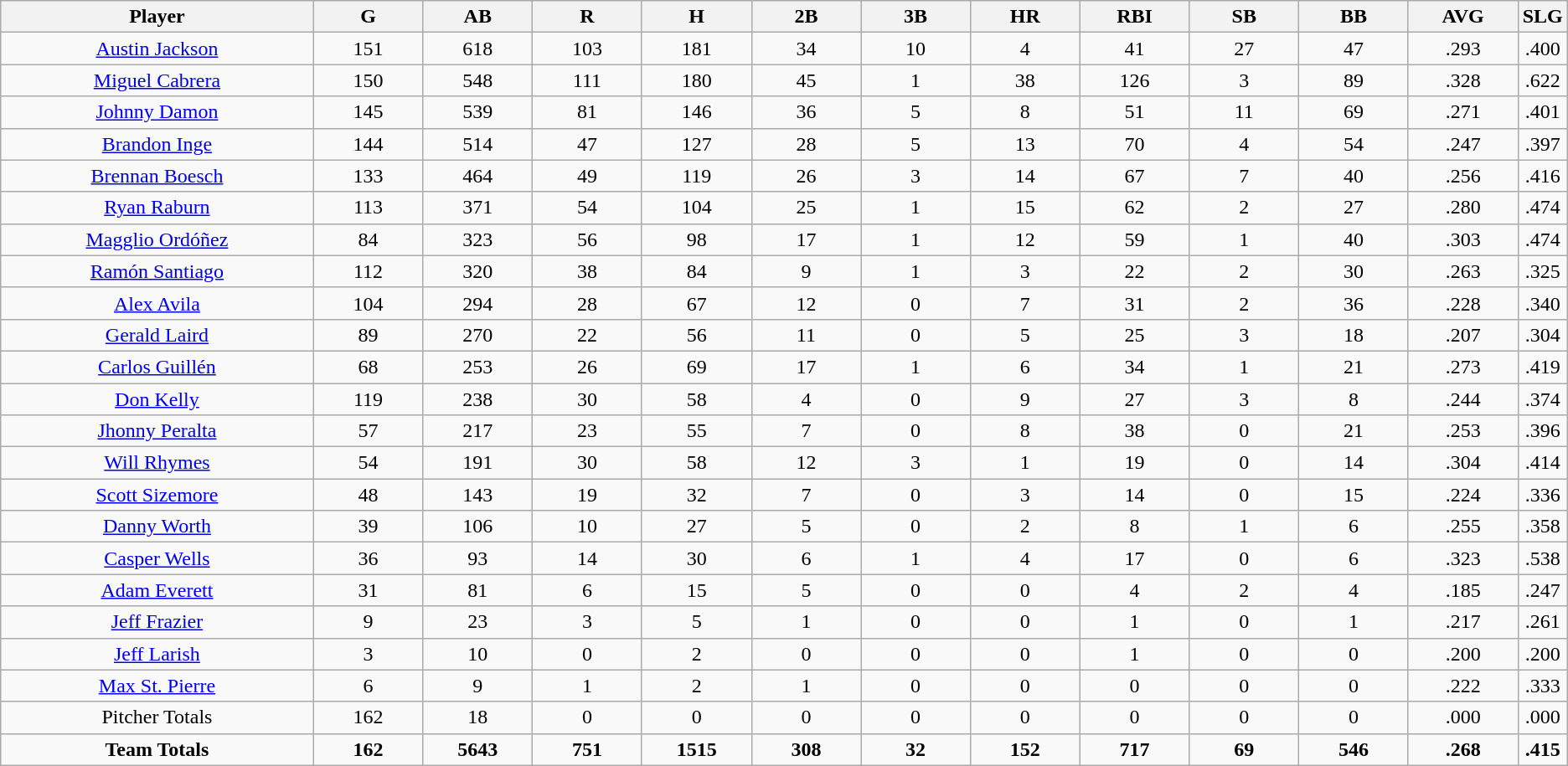<table class=wikitable style="text-align:center">
<tr>
<th bgcolor=#DDDDFF; width="20%">Player</th>
<th bgcolor=#DDDDFF; width="7%">G</th>
<th bgcolor=#DDDDFF; width="7%">AB</th>
<th bgcolor=#DDDDFF; width="7%">R</th>
<th bgcolor=#DDDDFF; width="7%">H</th>
<th bgcolor=#DDDDFF; width="7%">2B</th>
<th bgcolor=#DDDDFF; width="7%">3B</th>
<th bgcolor=#DDDDFF; width="7%">HR</th>
<th bgcolor=#DDDDFF; width="7%">RBI</th>
<th bgcolor=#DDDDFF; width="7%">SB</th>
<th bgcolor=#DDDDFF; width="7%">BB</th>
<th bgcolor=#DDDDFF; width="7%">AVG</th>
<th bgcolor=#DDDDFF; width="7%">SLG</th>
</tr>
<tr>
<td><a href='#'>Austin Jackson</a></td>
<td>151</td>
<td>618</td>
<td>103</td>
<td>181</td>
<td>34</td>
<td>10</td>
<td>4</td>
<td>41</td>
<td>27</td>
<td>47</td>
<td>.293</td>
<td>.400</td>
</tr>
<tr>
<td><a href='#'>Miguel Cabrera</a></td>
<td>150</td>
<td>548</td>
<td>111</td>
<td>180</td>
<td>45</td>
<td>1</td>
<td>38</td>
<td>126</td>
<td>3</td>
<td>89</td>
<td>.328</td>
<td>.622</td>
</tr>
<tr>
<td><a href='#'>Johnny Damon</a></td>
<td>145</td>
<td>539</td>
<td>81</td>
<td>146</td>
<td>36</td>
<td>5</td>
<td>8</td>
<td>51</td>
<td>11</td>
<td>69</td>
<td>.271</td>
<td>.401</td>
</tr>
<tr>
<td><a href='#'>Brandon Inge</a></td>
<td>144</td>
<td>514</td>
<td>47</td>
<td>127</td>
<td>28</td>
<td>5</td>
<td>13</td>
<td>70</td>
<td>4</td>
<td>54</td>
<td>.247</td>
<td>.397</td>
</tr>
<tr>
<td><a href='#'>Brennan Boesch</a></td>
<td>133</td>
<td>464</td>
<td>49</td>
<td>119</td>
<td>26</td>
<td>3</td>
<td>14</td>
<td>67</td>
<td>7</td>
<td>40</td>
<td>.256</td>
<td>.416</td>
</tr>
<tr>
<td><a href='#'>Ryan Raburn</a></td>
<td>113</td>
<td>371</td>
<td>54</td>
<td>104</td>
<td>25</td>
<td>1</td>
<td>15</td>
<td>62</td>
<td>2</td>
<td>27</td>
<td>.280</td>
<td>.474</td>
</tr>
<tr>
<td><a href='#'>Magglio Ordóñez</a></td>
<td>84</td>
<td>323</td>
<td>56</td>
<td>98</td>
<td>17</td>
<td>1</td>
<td>12</td>
<td>59</td>
<td>1</td>
<td>40</td>
<td>.303</td>
<td>.474</td>
</tr>
<tr>
<td><a href='#'>Ramón Santiago</a></td>
<td>112</td>
<td>320</td>
<td>38</td>
<td>84</td>
<td>9</td>
<td>1</td>
<td>3</td>
<td>22</td>
<td>2</td>
<td>30</td>
<td>.263</td>
<td>.325</td>
</tr>
<tr>
<td><a href='#'>Alex Avila</a></td>
<td>104</td>
<td>294</td>
<td>28</td>
<td>67</td>
<td>12</td>
<td>0</td>
<td>7</td>
<td>31</td>
<td>2</td>
<td>36</td>
<td>.228</td>
<td>.340</td>
</tr>
<tr>
<td><a href='#'>Gerald Laird</a></td>
<td>89</td>
<td>270</td>
<td>22</td>
<td>56</td>
<td>11</td>
<td>0</td>
<td>5</td>
<td>25</td>
<td>3</td>
<td>18</td>
<td>.207</td>
<td>.304</td>
</tr>
<tr>
<td><a href='#'>Carlos Guillén</a></td>
<td>68</td>
<td>253</td>
<td>26</td>
<td>69</td>
<td>17</td>
<td>1</td>
<td>6</td>
<td>34</td>
<td>1</td>
<td>21</td>
<td>.273</td>
<td>.419</td>
</tr>
<tr>
<td><a href='#'>Don Kelly</a></td>
<td>119</td>
<td>238</td>
<td>30</td>
<td>58</td>
<td>4</td>
<td>0</td>
<td>9</td>
<td>27</td>
<td>3</td>
<td>8</td>
<td>.244</td>
<td>.374</td>
</tr>
<tr>
<td><a href='#'>Jhonny Peralta</a></td>
<td>57</td>
<td>217</td>
<td>23</td>
<td>55</td>
<td>7</td>
<td>0</td>
<td>8</td>
<td>38</td>
<td>0</td>
<td>21</td>
<td>.253</td>
<td>.396</td>
</tr>
<tr>
<td><a href='#'>Will Rhymes</a></td>
<td>54</td>
<td>191</td>
<td>30</td>
<td>58</td>
<td>12</td>
<td>3</td>
<td>1</td>
<td>19</td>
<td>0</td>
<td>14</td>
<td>.304</td>
<td>.414</td>
</tr>
<tr>
<td><a href='#'>Scott Sizemore</a></td>
<td>48</td>
<td>143</td>
<td>19</td>
<td>32</td>
<td>7</td>
<td>0</td>
<td>3</td>
<td>14</td>
<td>0</td>
<td>15</td>
<td>.224</td>
<td>.336</td>
</tr>
<tr>
<td><a href='#'>Danny Worth</a></td>
<td>39</td>
<td>106</td>
<td>10</td>
<td>27</td>
<td>5</td>
<td>0</td>
<td>2</td>
<td>8</td>
<td>1</td>
<td>6</td>
<td>.255</td>
<td>.358</td>
</tr>
<tr>
<td><a href='#'>Casper Wells</a></td>
<td>36</td>
<td>93</td>
<td>14</td>
<td>30</td>
<td>6</td>
<td>1</td>
<td>4</td>
<td>17</td>
<td>0</td>
<td>6</td>
<td>.323</td>
<td>.538</td>
</tr>
<tr>
<td><a href='#'>Adam Everett</a></td>
<td>31</td>
<td>81</td>
<td>6</td>
<td>15</td>
<td>5</td>
<td>0</td>
<td>0</td>
<td>4</td>
<td>2</td>
<td>4</td>
<td>.185</td>
<td>.247</td>
</tr>
<tr>
<td><a href='#'>Jeff Frazier</a></td>
<td>9</td>
<td>23</td>
<td>3</td>
<td>5</td>
<td>1</td>
<td>0</td>
<td>0</td>
<td>1</td>
<td>0</td>
<td>1</td>
<td>.217</td>
<td>.261</td>
</tr>
<tr>
<td><a href='#'>Jeff Larish</a></td>
<td>3</td>
<td>10</td>
<td>0</td>
<td>2</td>
<td>0</td>
<td>0</td>
<td>0</td>
<td>1</td>
<td>0</td>
<td>0</td>
<td>.200</td>
<td>.200</td>
</tr>
<tr>
<td><a href='#'>Max St. Pierre</a></td>
<td>6</td>
<td>9</td>
<td>1</td>
<td>2</td>
<td>1</td>
<td>0</td>
<td>0</td>
<td>0</td>
<td>0</td>
<td>0</td>
<td>.222</td>
<td>.333</td>
</tr>
<tr>
<td>Pitcher Totals</td>
<td>162</td>
<td>18</td>
<td>0</td>
<td>0</td>
<td>0</td>
<td>0</td>
<td>0</td>
<td>0</td>
<td>0</td>
<td>0</td>
<td>.000</td>
<td>.000</td>
</tr>
<tr>
<td><strong>Team Totals</strong></td>
<td><strong>162</strong></td>
<td><strong>5643</strong></td>
<td><strong>751</strong></td>
<td><strong>1515</strong></td>
<td><strong>308</strong></td>
<td><strong>32</strong></td>
<td><strong>152</strong></td>
<td><strong>717</strong></td>
<td><strong>69</strong></td>
<td><strong>546</strong></td>
<td><strong>.268</strong></td>
<td><strong>.415</strong></td>
</tr>
</table>
